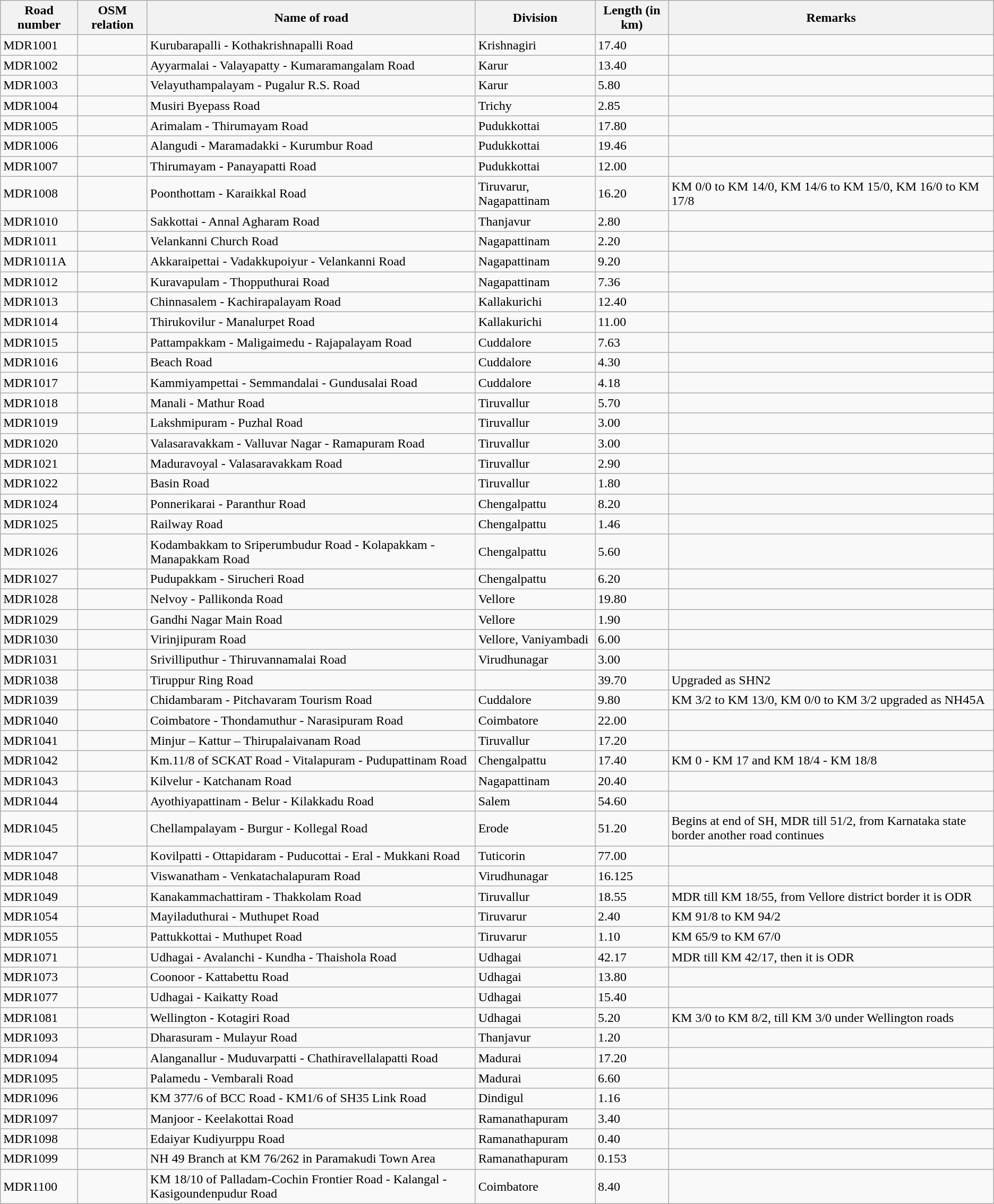<table class="wikitable">
<tr>
<th>Road number</th>
<th>OSM relation</th>
<th>Name of road</th>
<th>Division</th>
<th>Length (in km)</th>
<th>Remarks</th>
</tr>
<tr>
<td>MDR1001</td>
<td></td>
<td>Kurubarapalli - Kothakrishnapalli Road</td>
<td>Krishnagiri</td>
<td>17.40</td>
<td></td>
</tr>
<tr>
<td>MDR1002</td>
<td></td>
<td>Ayyarmalai - Valayapatty - Kumaramangalam Road</td>
<td>Karur</td>
<td>13.40</td>
<td></td>
</tr>
<tr>
<td>MDR1003</td>
<td></td>
<td>Velayuthampalayam - Pugalur R.S. Road</td>
<td>Karur</td>
<td>5.80</td>
<td></td>
</tr>
<tr>
<td>MDR1004</td>
<td></td>
<td>Musiri Byepass Road</td>
<td>Trichy</td>
<td>2.85</td>
<td></td>
</tr>
<tr>
<td>MDR1005</td>
<td></td>
<td>Arimalam - Thirumayam Road</td>
<td>Pudukkottai</td>
<td>17.80</td>
<td></td>
</tr>
<tr>
<td>MDR1006</td>
<td></td>
<td>Alangudi - Maramadakki - Kurumbur Road</td>
<td>Pudukkottai</td>
<td>19.46</td>
<td></td>
</tr>
<tr>
<td>MDR1007</td>
<td></td>
<td>Thirumayam - Panayapatti Road</td>
<td>Pudukkottai</td>
<td>12.00</td>
<td></td>
</tr>
<tr>
<td>MDR1008</td>
<td></td>
<td>Poonthottam - Karaikkal Road</td>
<td>Tiruvarur, Nagapattinam</td>
<td>16.20</td>
<td>KM 0/0 to KM 14/0, KM 14/6 to KM 15/0, KM 16/0 to KM 17/8</td>
</tr>
<tr>
<td>MDR1010</td>
<td></td>
<td>Sakkottai - Annal Agharam Road</td>
<td>Thanjavur</td>
<td>2.80</td>
<td></td>
</tr>
<tr>
<td>MDR1011</td>
<td></td>
<td>Velankanni Church Road</td>
<td>Nagapattinam</td>
<td>2.20</td>
<td></td>
</tr>
<tr>
<td>MDR1011A</td>
<td></td>
<td>Akkaraipettai - Vadakkupoiyur - Velankanni Road</td>
<td>Nagapattinam</td>
<td>9.20</td>
<td></td>
</tr>
<tr>
<td>MDR1012</td>
<td></td>
<td>Kuravapulam - Thopputhurai Road</td>
<td>Nagapattinam</td>
<td>7.36</td>
<td></td>
</tr>
<tr>
<td>MDR1013</td>
<td></td>
<td>Chinnasalem - Kachirapalayam Road</td>
<td>Kallakurichi</td>
<td>12.40</td>
<td></td>
</tr>
<tr>
<td>MDR1014</td>
<td></td>
<td>Thirukovilur - Manalurpet Road</td>
<td>Kallakurichi</td>
<td>11.00</td>
<td></td>
</tr>
<tr>
<td>MDR1015</td>
<td></td>
<td>Pattampakkam - Maligaimedu - Rajapalayam Road</td>
<td>Cuddalore</td>
<td>7.63</td>
<td></td>
</tr>
<tr>
<td>MDR1016</td>
<td></td>
<td>Beach Road</td>
<td>Cuddalore</td>
<td>4.30</td>
<td></td>
</tr>
<tr>
<td>MDR1017</td>
<td></td>
<td>Kammiyampettai - Semmandalai - Gundusalai Road</td>
<td>Cuddalore</td>
<td>4.18</td>
<td></td>
</tr>
<tr>
<td>MDR1018</td>
<td></td>
<td>Manali - Mathur Road</td>
<td>Tiruvallur</td>
<td>5.70</td>
<td></td>
</tr>
<tr>
<td>MDR1019</td>
<td></td>
<td>Lakshmipuram - Puzhal Road</td>
<td>Tiruvallur</td>
<td>3.00</td>
<td></td>
</tr>
<tr>
<td>MDR1020</td>
<td></td>
<td>Valasaravakkam - Valluvar Nagar - Ramapuram Road</td>
<td>Tiruvallur</td>
<td>3.00</td>
<td></td>
</tr>
<tr>
<td>MDR1021</td>
<td></td>
<td>Maduravoyal - Valasaravakkam Road</td>
<td>Tiruvallur</td>
<td>2.90</td>
<td></td>
</tr>
<tr>
<td>MDR1022</td>
<td></td>
<td>Basin Road</td>
<td>Tiruvallur</td>
<td>1.80</td>
<td></td>
</tr>
<tr>
<td>MDR1024</td>
<td></td>
<td>Ponnerikarai - Paranthur Road</td>
<td>Chengalpattu</td>
<td>8.20</td>
<td></td>
</tr>
<tr>
<td>MDR1025</td>
<td></td>
<td>Railway Road</td>
<td>Chengalpattu</td>
<td>1.46</td>
<td></td>
</tr>
<tr>
<td>MDR1026</td>
<td></td>
<td>Kodambakkam to Sriperumbudur Road - Kolapakkam - Manapakkam Road</td>
<td>Chengalpattu</td>
<td>5.60</td>
<td></td>
</tr>
<tr>
<td>MDR1027</td>
<td></td>
<td>Pudupakkam - Sirucheri Road</td>
<td>Chengalpattu</td>
<td>6.20</td>
<td></td>
</tr>
<tr>
<td>MDR1028</td>
<td></td>
<td>Nelvoy - Pallikonda Road</td>
<td>Vellore</td>
<td>19.80</td>
<td></td>
</tr>
<tr>
<td>MDR1029</td>
<td></td>
<td>Gandhi Nagar Main Road</td>
<td>Vellore</td>
<td>1.90</td>
<td></td>
</tr>
<tr>
<td>MDR1030</td>
<td></td>
<td>Virinjipuram Road</td>
<td>Vellore, Vaniyambadi</td>
<td>6.00</td>
<td></td>
</tr>
<tr>
<td>MDR1031</td>
<td></td>
<td>Srivilliputhur - Thiruvannamalai Road</td>
<td>Virudhunagar</td>
<td>3.00</td>
<td></td>
</tr>
<tr>
<td>MDR1038</td>
<td></td>
<td>Tiruppur Ring Road</td>
<td></td>
<td>39.70</td>
<td>Upgraded as SHN2</td>
</tr>
<tr>
<td>MDR1039</td>
<td></td>
<td>Chidambaram - Pitchavaram Tourism Road</td>
<td>Cuddalore</td>
<td>9.80</td>
<td>KM 3/2 to KM 13/0, KM 0/0 to KM 3/2 upgraded as NH45A</td>
</tr>
<tr>
<td>MDR1040</td>
<td></td>
<td>Coimbatore - Thondamuthur - Narasipuram Road</td>
<td>Coimbatore</td>
<td>22.00</td>
<td></td>
</tr>
<tr>
<td>MDR1041</td>
<td></td>
<td>Minjur – Kattur – Thirupalaivanam Road</td>
<td>Tiruvallur</td>
<td>17.20</td>
<td></td>
</tr>
<tr>
<td>MDR1042</td>
<td></td>
<td>Km.11/8 of SCKAT Road - Vitalapuram - Pudupattinam Road</td>
<td>Chengalpattu</td>
<td>17.40</td>
<td>KM 0 - KM 17 and KM 18/4 - KM 18/8</td>
</tr>
<tr>
<td>MDR1043</td>
<td></td>
<td>Kilvelur - Katchanam Road</td>
<td>Nagapattinam</td>
<td>20.40</td>
<td></td>
</tr>
<tr>
<td>MDR1044</td>
<td></td>
<td>Ayothiyapattinam - Belur - Kilakkadu Road</td>
<td>Salem</td>
<td>54.60</td>
<td></td>
</tr>
<tr>
<td>MDR1045</td>
<td></td>
<td>Chellampalayam - Burgur - Kollegal Road</td>
<td>Erode</td>
<td>51.20</td>
<td>Begins at end of SH, MDR till 51/2, from Karnataka state border another road continues</td>
</tr>
<tr>
<td>MDR1047</td>
<td></td>
<td>Kovilpatti - Ottapidaram - Puducottai - Eral - Mukkani Road</td>
<td>Tuticorin</td>
<td>77.00</td>
<td></td>
</tr>
<tr>
<td>MDR1048</td>
<td></td>
<td>Viswanatham - Venkatachalapuram Road</td>
<td>Virudhunagar</td>
<td>16.125</td>
<td></td>
</tr>
<tr>
<td>MDR1049</td>
<td></td>
<td>Kanakammachattiram - Thakkolam Road</td>
<td>Tiruvallur</td>
<td>18.55</td>
<td>MDR till KM 18/55, from Vellore district border it is ODR</td>
</tr>
<tr>
<td>MDR1054</td>
<td></td>
<td>Mayiladuthurai - Muthupet Road</td>
<td>Tiruvarur</td>
<td>2.40</td>
<td>KM 91/8 to KM 94/2</td>
</tr>
<tr>
<td>MDR1055</td>
<td></td>
<td>Pattukkottai - Muthupet Road</td>
<td>Tiruvarur</td>
<td>1.10</td>
<td>KM 65/9 to KM 67/0</td>
</tr>
<tr>
<td>MDR1071</td>
<td></td>
<td>Udhagai - Avalanchi - Kundha - Thaishola Road</td>
<td>Udhagai</td>
<td>42.17</td>
<td>MDR till KM 42/17, then it is ODR</td>
</tr>
<tr>
<td>MDR1073</td>
<td></td>
<td>Coonoor - Kattabettu Road</td>
<td>Udhagai</td>
<td>13.80</td>
<td></td>
</tr>
<tr>
<td>MDR1077</td>
<td></td>
<td>Udhagai - Kaikatty Road</td>
<td>Udhagai</td>
<td>15.40</td>
<td></td>
</tr>
<tr>
<td>MDR1081</td>
<td></td>
<td>Wellington - Kotagiri Road</td>
<td>Udhagai</td>
<td>5.20</td>
<td>KM 3/0 to KM 8/2, till KM 3/0 under Wellington roads</td>
</tr>
<tr>
<td>MDR1093</td>
<td></td>
<td>Dharasuram - Mulayur Road</td>
<td>Thanjavur</td>
<td>1.20</td>
<td></td>
</tr>
<tr>
<td>MDR1094</td>
<td></td>
<td>Alanganallur - Muduvarpatti - Chathiravellalapatti Road</td>
<td>Madurai</td>
<td>17.20</td>
<td></td>
</tr>
<tr>
<td>MDR1095</td>
<td></td>
<td>Palamedu - Vembarali Road</td>
<td>Madurai</td>
<td>6.60</td>
<td></td>
</tr>
<tr>
<td>MDR1096</td>
<td></td>
<td>KM 377/6 of BCC Road - KM1/6 of SH35 Link Road</td>
<td>Dindigul</td>
<td>1.16</td>
<td></td>
</tr>
<tr>
<td>MDR1097</td>
<td></td>
<td>Manjoor - Keelakottai Road</td>
<td>Ramanathapuram</td>
<td>3.40</td>
<td></td>
</tr>
<tr>
<td>MDR1098</td>
<td></td>
<td>Edaiyar Kudiyurppu Road</td>
<td>Ramanathapuram</td>
<td>0.40</td>
<td></td>
</tr>
<tr>
<td>MDR1099</td>
<td></td>
<td>NH 49 Branch at KM 76/262 in Paramakudi Town Area</td>
<td>Ramanathapuram</td>
<td>0.153</td>
<td></td>
</tr>
<tr>
<td>MDR1100</td>
<td></td>
<td>KM 18/10 of Palladam-Cochin Frontier Road - Kalangal - Kasigoundenpudur Road</td>
<td>Coimbatore</td>
<td>8.40</td>
<td></td>
</tr>
</table>
